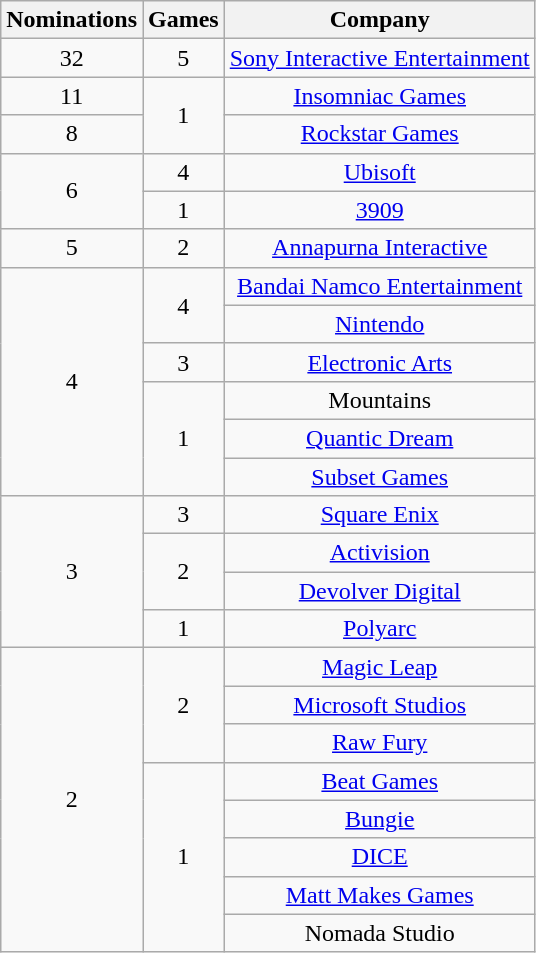<table class="wikitable floatright" rowspan="2" style="text-align:center;" background: #f6e39c;>
<tr>
<th scope="col">Nominations</th>
<th scope="col">Games</th>
<th scope="col">Company</th>
</tr>
<tr>
<td>32</td>
<td>5</td>
<td><a href='#'>Sony Interactive Entertainment</a></td>
</tr>
<tr>
<td>11</td>
<td rowspan=2>1</td>
<td><a href='#'>Insomniac Games</a></td>
</tr>
<tr>
<td>8</td>
<td><a href='#'>Rockstar Games</a></td>
</tr>
<tr>
<td rowspan=2>6</td>
<td>4</td>
<td><a href='#'>Ubisoft</a></td>
</tr>
<tr>
<td>1</td>
<td><a href='#'>3909</a></td>
</tr>
<tr>
<td>5</td>
<td>2</td>
<td><a href='#'>Annapurna Interactive</a></td>
</tr>
<tr>
<td rowspan=6>4</td>
<td rowspan=2>4</td>
<td><a href='#'>Bandai Namco Entertainment</a></td>
</tr>
<tr>
<td><a href='#'>Nintendo</a></td>
</tr>
<tr>
<td>3</td>
<td><a href='#'>Electronic Arts</a></td>
</tr>
<tr>
<td rowspan=3>1</td>
<td>Mountains</td>
</tr>
<tr>
<td><a href='#'>Quantic Dream</a></td>
</tr>
<tr>
<td><a href='#'>Subset Games</a></td>
</tr>
<tr>
<td rowspan=4>3</td>
<td>3</td>
<td><a href='#'>Square Enix</a></td>
</tr>
<tr>
<td rowspan=2>2</td>
<td><a href='#'>Activision</a></td>
</tr>
<tr>
<td><a href='#'>Devolver Digital</a></td>
</tr>
<tr>
<td>1</td>
<td><a href='#'>Polyarc</a></td>
</tr>
<tr>
<td rowspan=8>2</td>
<td rowspan=3>2</td>
<td><a href='#'>Magic Leap</a></td>
</tr>
<tr>
<td><a href='#'>Microsoft Studios</a></td>
</tr>
<tr>
<td><a href='#'>Raw Fury</a></td>
</tr>
<tr>
<td rowspan=5>1</td>
<td><a href='#'>Beat Games</a></td>
</tr>
<tr>
<td><a href='#'>Bungie</a></td>
</tr>
<tr>
<td><a href='#'>DICE</a></td>
</tr>
<tr>
<td><a href='#'>Matt Makes Games</a></td>
</tr>
<tr>
<td>Nomada Studio</td>
</tr>
</table>
